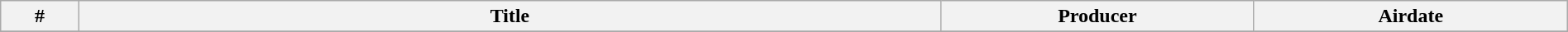<table class="wikitable plainrowheaders" width="100%">
<tr>
<th width="5%">#</th>
<th width="55%">Title</th>
<th width="20%">Producer</th>
<th width="20%">Airdate</th>
</tr>
<tr>
</tr>
</table>
